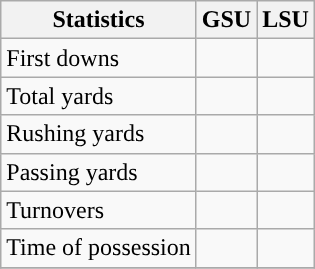<table class="wikitable" style="float: left;">
<tr>
<th>Statistics</th>
<th>GSU</th>
<th>LSU</th>
</tr>
<tr>
<td>First downs</td>
<td></td>
<td></td>
</tr>
<tr>
<td>Total yards</td>
<td></td>
<td></td>
</tr>
<tr>
<td>Rushing yards</td>
<td></td>
<td></td>
</tr>
<tr>
<td>Passing yards</td>
<td></td>
<td></td>
</tr>
<tr>
<td>Turnovers</td>
<td></td>
<td></td>
</tr>
<tr>
<td>Time of possession</td>
<td></td>
<td></td>
</tr>
<tr>
</tr>
</table>
